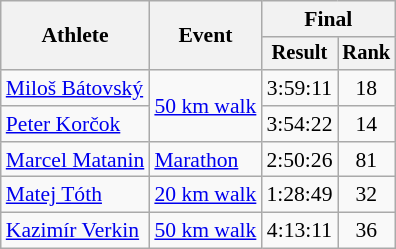<table class=wikitable style="font-size:90%">
<tr>
<th rowspan="2">Athlete</th>
<th rowspan="2">Event</th>
<th colspan="2">Final</th>
</tr>
<tr style="font-size:95%">
<th>Result</th>
<th>Rank</th>
</tr>
<tr align=center>
<td align=left><a href='#'>Miloš Bátovský</a></td>
<td align=left rowspan=2><a href='#'>50 km walk</a></td>
<td>3:59:11</td>
<td>18</td>
</tr>
<tr align=center>
<td align=left><a href='#'>Peter Korčok</a></td>
<td>3:54:22</td>
<td>14</td>
</tr>
<tr align=center>
<td align=left><a href='#'>Marcel Matanin</a></td>
<td align=left><a href='#'>Marathon</a></td>
<td>2:50:26</td>
<td>81</td>
</tr>
<tr align=center>
<td align=left><a href='#'>Matej Tóth</a></td>
<td align=left><a href='#'>20 km walk</a></td>
<td>1:28:49</td>
<td>32</td>
</tr>
<tr align=center>
<td align=left><a href='#'>Kazimír Verkin</a></td>
<td align=left><a href='#'>50 km walk</a></td>
<td>4:13:11</td>
<td>36</td>
</tr>
</table>
